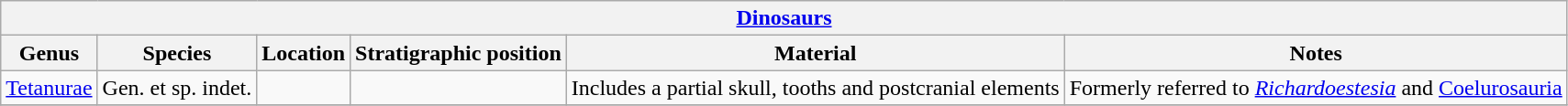<table class="wikitable">
<tr>
<th colspan="7" align="center"><strong><a href='#'>Dinosaurs</a></strong></th>
</tr>
<tr>
<th>Genus</th>
<th>Species</th>
<th>Location</th>
<th>Stratigraphic position</th>
<th>Material</th>
<th>Notes</th>
</tr>
<tr>
<td><a href='#'>Tetanurae</a></td>
<td>Gen. et sp. indet.</td>
<td></td>
<td></td>
<td>Includes a partial skull, tooths and postcranial elements</td>
<td>Formerly referred to <em><a href='#'>Richardoestesia</a></em> and <a href='#'>Coelurosauria</a></td>
</tr>
<tr>
</tr>
</table>
